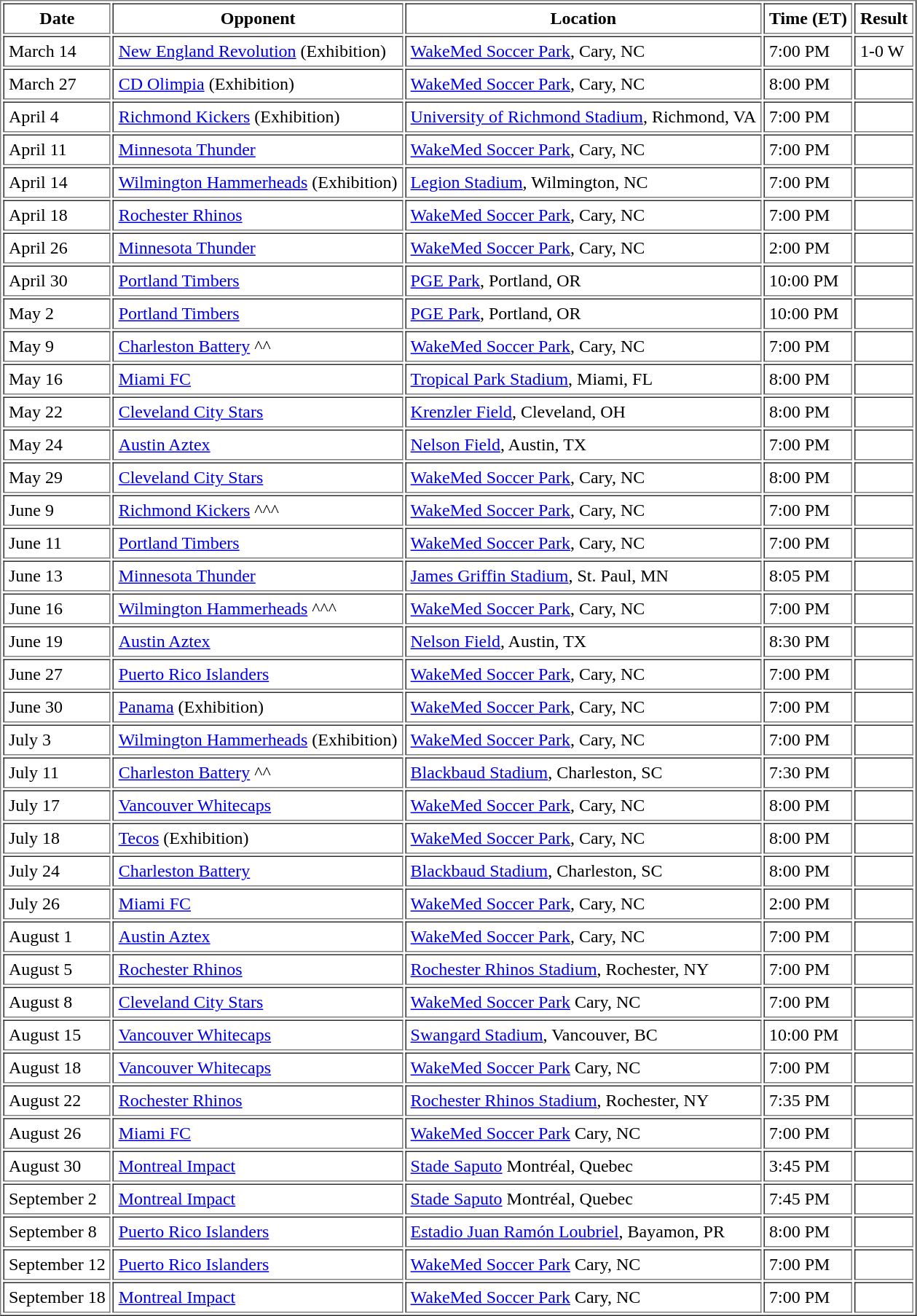<table border=1 cellpadding=4||>
<tr>
<th>Date</th>
<th>Opponent</th>
<th>Location</th>
<th>Time (ET)</th>
<th>Result</th>
</tr>
<tr>
<td>March 14</td>
<td><a href='#'>New England Revolution</a> (Exhibition)</td>
<td><a href='#'>WakeMed Soccer Park</a>, Cary, NC</td>
<td>7:00 PM</td>
<td>1-0 W</td>
</tr>
<tr>
<td>March 27</td>
<td><a href='#'>CD Olimpia</a> (Exhibition)</td>
<td><a href='#'>WakeMed Soccer Park</a>, Cary, NC</td>
<td>8:00 PM</td>
<td></td>
</tr>
<tr>
<td>April 4</td>
<td><a href='#'>Richmond Kickers</a> (Exhibition)</td>
<td><a href='#'>University of Richmond Stadium</a>, Richmond, VA</td>
<td>7:00 PM</td>
<td></td>
</tr>
<tr>
<td>April 11</td>
<td><a href='#'>Minnesota Thunder</a></td>
<td><a href='#'>WakeMed Soccer Park</a>, Cary, NC</td>
<td>7:00 PM</td>
<td></td>
</tr>
<tr>
<td>April 14</td>
<td><a href='#'>Wilmington Hammerheads</a> (Exhibition)</td>
<td><a href='#'>Legion Stadium</a>, Wilmington, NC</td>
<td>7:00 PM</td>
<td></td>
</tr>
<tr>
<td>April 18</td>
<td><a href='#'>Rochester Rhinos</a></td>
<td><a href='#'>WakeMed Soccer Park</a>, Cary, NC</td>
<td>7:00 PM</td>
<td></td>
</tr>
<tr>
<td>April 26</td>
<td><a href='#'>Minnesota Thunder</a></td>
<td><a href='#'>WakeMed Soccer Park</a>, Cary, NC</td>
<td>2:00 PM</td>
<td></td>
</tr>
<tr>
<td>April 30</td>
<td><a href='#'>Portland Timbers</a></td>
<td><a href='#'>PGE Park</a>, Portland, OR</td>
<td>10:00 PM</td>
<td></td>
</tr>
<tr>
<td>May 2</td>
<td><a href='#'>Portland Timbers</a></td>
<td><a href='#'>PGE Park</a>, Portland, OR</td>
<td>10:00 PM</td>
<td></td>
</tr>
<tr>
<td>May 9</td>
<td><a href='#'>Charleston Battery</a> ^^</td>
<td><a href='#'>WakeMed Soccer Park</a>, Cary, NC</td>
<td>7:00 PM</td>
<td></td>
</tr>
<tr>
<td>May 16</td>
<td><a href='#'>Miami FC</a></td>
<td><a href='#'>Tropical Park Stadium</a>, Miami, FL</td>
<td>8:00 PM</td>
<td></td>
</tr>
<tr>
<td>May 22</td>
<td><a href='#'>Cleveland City Stars</a></td>
<td><a href='#'>Krenzler Field</a>, Cleveland, OH</td>
<td>8:00 PM</td>
<td></td>
</tr>
<tr>
<td>May 24</td>
<td><a href='#'>Austin Aztex</a></td>
<td><a href='#'>Nelson Field</a>, Austin, TX</td>
<td>7:00 PM</td>
<td></td>
</tr>
<tr>
<td>May 29</td>
<td><a href='#'>Cleveland City Stars</a></td>
<td><a href='#'>WakeMed Soccer Park</a>, Cary, NC</td>
<td>8:00 PM</td>
<td></td>
</tr>
<tr>
<td>June 9</td>
<td><a href='#'>Richmond Kickers</a> ^^^</td>
<td><a href='#'>WakeMed Soccer Park</a>, Cary, NC</td>
<td>7:00 PM</td>
<td></td>
</tr>
<tr>
<td>June 11</td>
<td><a href='#'>Portland Timbers</a></td>
<td><a href='#'>WakeMed Soccer Park</a>, Cary, NC</td>
<td>7:00 PM</td>
<td></td>
</tr>
<tr>
<td>June 13</td>
<td><a href='#'>Minnesota Thunder</a></td>
<td><a href='#'>James Griffin Stadium</a>, St. Paul, MN</td>
<td>8:05 PM</td>
<td></td>
</tr>
<tr>
<td>June 16</td>
<td><a href='#'>Wilmington Hammerheads</a> ^^^</td>
<td><a href='#'>WakeMed Soccer Park</a>, Cary, NC</td>
<td>7:00 PM</td>
<td></td>
</tr>
<tr>
<td>June 19</td>
<td><a href='#'>Austin Aztex</a></td>
<td><a href='#'>Nelson Field</a>, Austin, TX</td>
<td>8:30 PM</td>
<td></td>
</tr>
<tr>
<td>June 27</td>
<td><a href='#'>Puerto Rico Islanders</a></td>
<td><a href='#'>WakeMed Soccer Park</a>, Cary, NC</td>
<td>7:00 PM</td>
<td></td>
</tr>
<tr>
<td>June 30</td>
<td><a href='#'>Panama</a> (Exhibition)</td>
<td><a href='#'>WakeMed Soccer Park</a>, Cary, NC</td>
<td>7:00 PM</td>
<td></td>
</tr>
<tr>
<td>July 3</td>
<td><a href='#'>Wilmington Hammerheads</a> (Exhibition)</td>
<td><a href='#'>WakeMed Soccer Park</a>, Cary, NC</td>
<td>7:00 PM</td>
<td></td>
</tr>
<tr>
<td>July 11</td>
<td><a href='#'>Charleston Battery</a> ^^</td>
<td><a href='#'>Blackbaud Stadium</a>, Charleston, SC</td>
<td>7:30 PM</td>
<td></td>
</tr>
<tr>
<td>July 17</td>
<td><a href='#'>Vancouver Whitecaps</a></td>
<td><a href='#'>WakeMed Soccer Park</a>, Cary, NC</td>
<td>8:00 PM</td>
<td></td>
</tr>
<tr>
<td>July 18</td>
<td><a href='#'>Tecos</a> (Exhibition)</td>
<td><a href='#'>WakeMed Soccer Park</a>, Cary, NC</td>
<td>8:00 PM</td>
<td></td>
</tr>
<tr>
<td>July 24</td>
<td><a href='#'>Charleston Battery</a></td>
<td><a href='#'>Blackbaud Stadium</a>, Charleston, SC</td>
<td>8:00 PM</td>
<td></td>
</tr>
<tr>
<td>July 26</td>
<td><a href='#'>Miami FC</a></td>
<td><a href='#'>WakeMed Soccer Park</a>, Cary, NC</td>
<td>2:00 PM</td>
<td></td>
</tr>
<tr>
<td>August 1</td>
<td><a href='#'>Austin Aztex</a></td>
<td><a href='#'>WakeMed Soccer Park</a>, Cary, NC</td>
<td>7:00 PM</td>
<td></td>
</tr>
<tr>
<td>August 5</td>
<td><a href='#'>Rochester Rhinos</a></td>
<td><a href='#'>Rochester Rhinos Stadium</a>, Rochester, NY</td>
<td>7:00 PM</td>
<td></td>
</tr>
<tr>
<td>August 8</td>
<td><a href='#'>Cleveland City Stars</a></td>
<td><a href='#'>WakeMed Soccer Park</a> Cary, NC</td>
<td>7:00 PM</td>
<td></td>
</tr>
<tr>
<td>August 15</td>
<td><a href='#'>Vancouver Whitecaps</a></td>
<td><a href='#'>Swangard Stadium</a>, Vancouver, BC</td>
<td>10:00 PM</td>
<td></td>
</tr>
<tr>
<td>August 18</td>
<td><a href='#'>Vancouver Whitecaps</a></td>
<td><a href='#'>WakeMed Soccer Park</a> Cary, NC</td>
<td>7:00 PM</td>
<td></td>
</tr>
<tr>
<td>August 22</td>
<td><a href='#'>Rochester Rhinos</a></td>
<td><a href='#'>Rochester Rhinos Stadium</a>, Rochester, NY</td>
<td>7:35 PM</td>
<td></td>
</tr>
<tr>
<td>August 26</td>
<td><a href='#'>Miami FC</a></td>
<td><a href='#'>WakeMed Soccer Park</a> Cary, NC</td>
<td>7:00 PM</td>
<td></td>
</tr>
<tr>
<td>August 30</td>
<td><a href='#'>Montreal Impact</a></td>
<td><a href='#'>Stade Saputo</a> Montréal, Quebec</td>
<td>3:45 PM</td>
<td></td>
</tr>
<tr>
<td>September 2</td>
<td><a href='#'>Montreal Impact</a></td>
<td><a href='#'>Stade Saputo</a> Montréal, Quebec</td>
<td>7:45 PM</td>
<td></td>
</tr>
<tr>
<td>September 8</td>
<td><a href='#'>Puerto Rico Islanders</a></td>
<td><a href='#'>Estadio Juan Ramón Loubriel</a>, Bayamon, PR</td>
<td>8:00 PM</td>
<td></td>
</tr>
<tr>
<td>September 12</td>
<td><a href='#'>Puerto Rico Islanders</a></td>
<td><a href='#'>WakeMed Soccer Park</a> Cary, NC</td>
<td>7:00 PM</td>
<td></td>
</tr>
<tr>
<td>September 18</td>
<td><a href='#'>Montreal Impact</a></td>
<td><a href='#'>WakeMed Soccer Park</a> Cary, NC</td>
<td>7:00 PM</td>
<td></td>
</tr>
</table>
